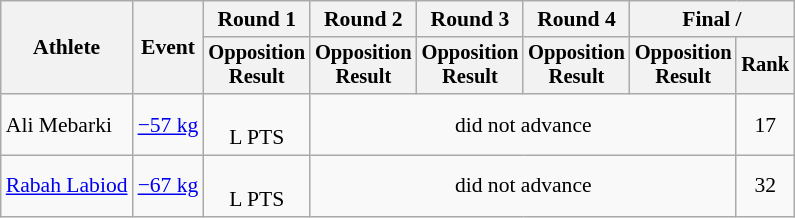<table class="wikitable" style="font-size:90%">
<tr>
<th rowspan="2">Athlete</th>
<th rowspan="2">Event</th>
<th>Round 1</th>
<th>Round 2</th>
<th>Round 3</th>
<th>Round 4</th>
<th colspan=2>Final / </th>
</tr>
<tr style="font-size: 95%">
<th>Opposition<br>Result</th>
<th>Opposition<br>Result</th>
<th>Opposition<br>Result</th>
<th>Opposition<br>Result</th>
<th>Opposition<br>Result</th>
<th>Rank</th>
</tr>
<tr align=center>
<td align=left>Ali Mebarki</td>
<td align=left><a href='#'>−57 kg</a></td>
<td><br> L PTS</td>
<td colspan=4>did not advance</td>
<td>17</td>
</tr>
<tr align=center>
<td align=left><a href='#'>Rabah Labiod</a></td>
<td align=left><a href='#'>−67 kg</a></td>
<td><br> L PTS</td>
<td colspan=4>did not advance</td>
<td>32</td>
</tr>
</table>
